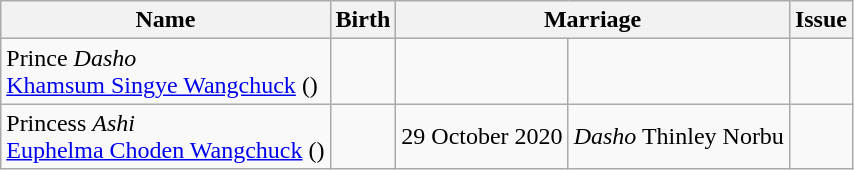<table class="wikitable">
<tr>
<th>Name</th>
<th>Birth</th>
<th colspan="2">Marriage</th>
<th>Issue</th>
</tr>
<tr>
<td>Prince <em>Dasho</em><br><a href='#'>Khamsum Singye Wangchuck</a> ()</td>
<td></td>
<td></td>
<td></td>
<td></td>
</tr>
<tr>
<td>Princess <em>Ashi</em><br><a href='#'>Euphelma Choden Wangchuck</a> ()</td>
<td></td>
<td>29 October 2020</td>
<td><em>Dasho</em> Thinley Norbu</td>
<td></td>
</tr>
</table>
